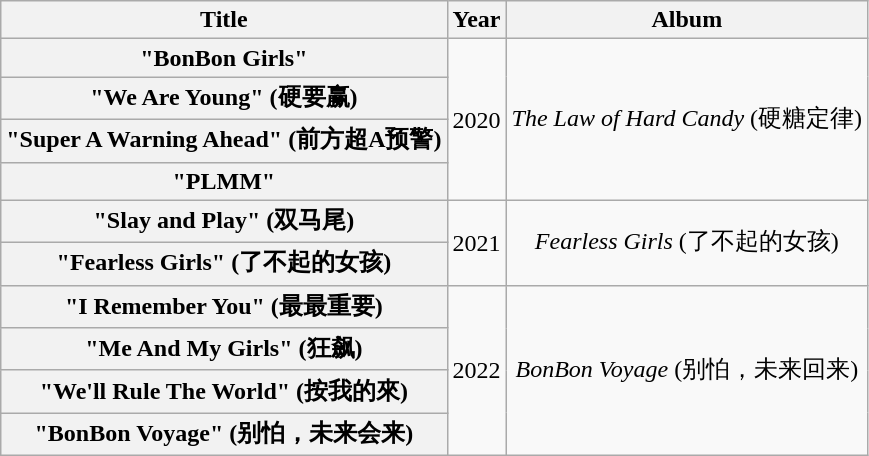<table class="wikitable plainrowheaders" style="text-align:center;">
<tr>
<th scope="col">Title</th>
<th scope="col">Year</th>
<th scope="col">Album</th>
</tr>
<tr>
<th scope="row">"BonBon Girls"</th>
<td rowspan="4">2020</td>
<td rowspan="4"><em>The Law of Hard Candy</em> (硬糖定律)</td>
</tr>
<tr>
<th scope="row">"We Are Young" (硬要赢)</th>
</tr>
<tr>
<th scope="row">"Super A Warning Ahead" (前方超A预警)</th>
</tr>
<tr>
<th scope="row">"PLMM"</th>
</tr>
<tr>
<th scope="row">"Slay and Play" (双马尾)</th>
<td rowspan="2">2021</td>
<td rowspan="2"><em>Fearless Girls</em> (了不起的女孩)</td>
</tr>
<tr>
<th scope="row">"Fearless Girls" (了不起的女孩)</th>
</tr>
<tr>
<th scope="row">"I Remember You" (最最重要)</th>
<td rowspan="4">2022</td>
<td rowspan="4"><em>BonBon Voyage</em> (别怕，未来回来)</td>
</tr>
<tr>
<th scope="row">"Me And My Girls" (狂飙)</th>
</tr>
<tr>
<th scope="row">"We'll Rule The World" (按我的來)</th>
</tr>
<tr>
<th scope="row">"BonBon Voyage" (别怕，未来会来)</th>
</tr>
</table>
